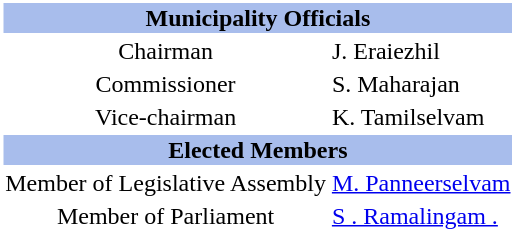<table class="toccolours" style="clear:right; float:right; background:#ffffff; margin: 0 0 0.5em 1em; width:220">
<tr>
<th style="background:#A8BDEC" align="center" colspan="2"><strong>Municipality Officials</strong></th>
</tr>
<tr>
<td align="center">Chairman</td>
<td>J. Eraiezhil</td>
</tr>
<tr>
<td align="center">Commissioner</td>
<td>S. Maharajan</td>
</tr>
<tr>
<td align="center">Vice-chairman</td>
<td>K. Tamilselvam</td>
</tr>
<tr>
<th style="background:#A8BDEC" align="center" colspan="2"><strong>Elected Members</strong></th>
</tr>
<tr>
<td align="center">Member of Legislative Assembly</td>
<td><a href='#'>M. Panneerselvam</a></td>
</tr>
<tr>
<td align="center">Member of Parliament</td>
<td><a href='#'>S . Ramalingam .</a></td>
</tr>
</table>
